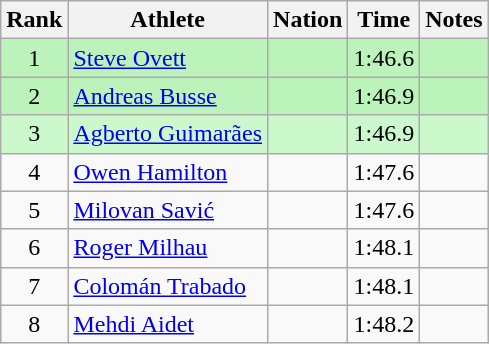<table class="wikitable sortable" style="text-align:center">
<tr>
<th>Rank</th>
<th>Athlete</th>
<th>Nation</th>
<th>Time</th>
<th>Notes</th>
</tr>
<tr bgcolor=bbf3bb>
<td>1</td>
<td align=left><a href='#'>Steve Ovett</a></td>
<td align=left></td>
<td>1:46.6</td>
<td></td>
</tr>
<tr bgcolor=bbf3bb>
<td>2</td>
<td align=left><a href='#'>Andreas Busse</a></td>
<td align=left></td>
<td>1:46.9</td>
<td></td>
</tr>
<tr style="background:#ccf9cc;">
<td>3</td>
<td align=left><a href='#'>Agberto Guimarães</a></td>
<td align=left></td>
<td>1:46.9</td>
<td></td>
</tr>
<tr>
<td>4</td>
<td align=left><a href='#'>Owen Hamilton</a></td>
<td align=left></td>
<td>1:47.6</td>
<td></td>
</tr>
<tr>
<td>5</td>
<td align=left><a href='#'>Milovan Savić</a></td>
<td align=left></td>
<td>1:47.6</td>
<td></td>
</tr>
<tr>
<td>6</td>
<td align=left><a href='#'>Roger Milhau</a></td>
<td align=left></td>
<td>1:48.1</td>
<td></td>
</tr>
<tr>
<td>7</td>
<td align=left><a href='#'>Colomán Trabado</a></td>
<td align=left></td>
<td>1:48.1</td>
<td></td>
</tr>
<tr>
<td>8</td>
<td align=left><a href='#'>Mehdi Aidet</a></td>
<td align=left></td>
<td>1:48.2</td>
<td></td>
</tr>
</table>
